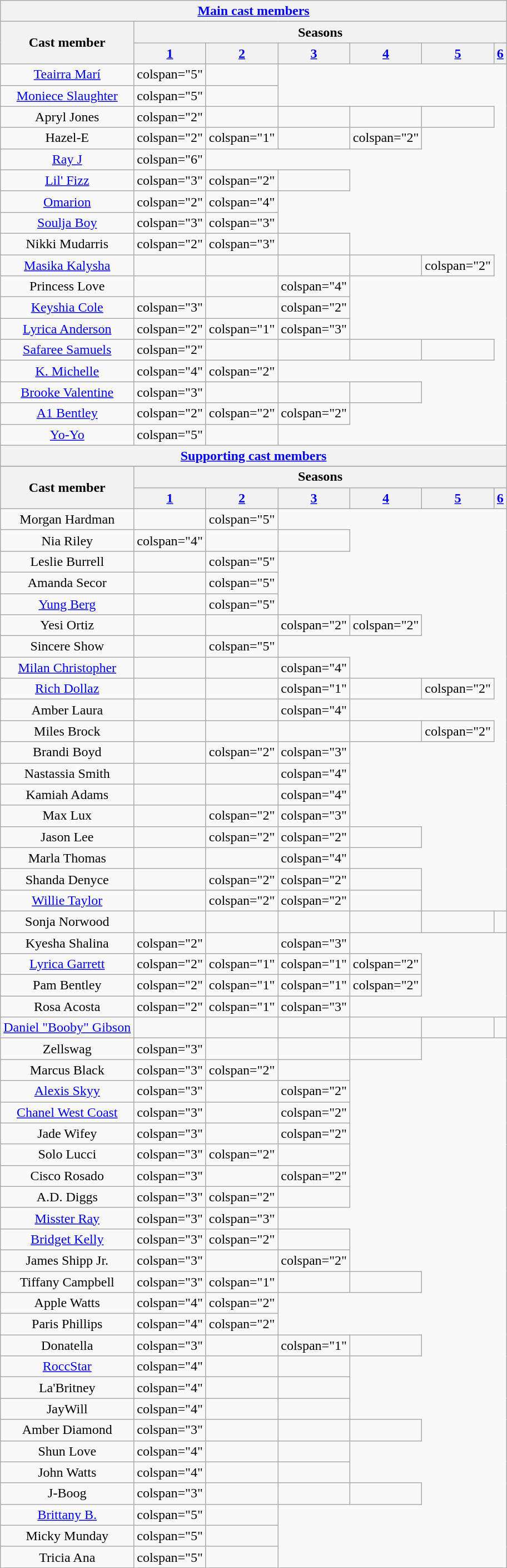<table class="wikitable plainrowheaders" style="text-align:center;">
<tr>
<th colspan=7><a href='#'>Main cast members</a></th>
</tr>
<tr>
<th rowspan="2" scope="col">Cast member</th>
<th scope="col" colspan="6">Seasons</th>
</tr>
<tr>
<th scope="col"><a href='#'>1</a></th>
<th scope="col"><a href='#'>2</a></th>
<th scope="col"><a href='#'>3</a></th>
<th scope="col"><a href='#'>4</a></th>
<th scope="col"><a href='#'>5</a></th>
<th scope="col"><a href='#'>6</a></th>
</tr>
<tr>
<td scope="row"><a href='#'>Teairra Marí</a></td>
<td>colspan="5" </td>
<td></td>
</tr>
<tr>
<td scope="row"><a href='#'>Moniece Slaughter</a></td>
<td>colspan="5" </td>
<td></td>
</tr>
<tr>
<td scope="row">Apryl Jones</td>
<td>colspan="2" </td>
<td></td>
<td></td>
<td></td>
<td></td>
</tr>
<tr>
<td scope="row">Hazel-E</td>
<td>colspan="2" </td>
<td>colspan="1" </td>
<td></td>
<td>colspan="2" </td>
</tr>
<tr>
<td scope="row"><a href='#'>Ray J</a></td>
<td>colspan="6" </td>
</tr>
<tr>
<td scope="row"><a href='#'>Lil' Fizz</a></td>
<td>colspan="3" </td>
<td>colspan="2" </td>
<td></td>
</tr>
<tr>
<td scope="row"><a href='#'>Omarion</a></td>
<td>colspan="2" </td>
<td>colspan="4" </td>
</tr>
<tr>
<td scope="row"><a href='#'>Soulja Boy</a></td>
<td>colspan="3" </td>
<td>colspan="3" </td>
</tr>
<tr>
<td scope="row">Nikki Mudarris</td>
<td>colspan="2" </td>
<td>colspan="3" </td>
<td></td>
</tr>
<tr>
<td scope="row"><a href='#'>Masika Kalysha</a></td>
<td></td>
<td></td>
<td></td>
<td></td>
<td>colspan="2" </td>
</tr>
<tr>
<td scope="row">Princess Love</td>
<td></td>
<td></td>
<td>colspan="4" </td>
</tr>
<tr>
<td scope="row"><a href='#'>Keyshia Cole</a></td>
<td>colspan="3" </td>
<td></td>
<td>colspan="2" </td>
</tr>
<tr>
<td scope="row"><a href='#'>Lyrica Anderson</a></td>
<td>colspan="2" </td>
<td>colspan="1" </td>
<td>colspan="3" </td>
</tr>
<tr>
<td scope="row"><a href='#'>Safaree Samuels</a></td>
<td>colspan="2" </td>
<td></td>
<td></td>
<td></td>
<td></td>
</tr>
<tr>
<td scope="row"><a href='#'>K. Michelle</a></td>
<td>colspan="4" </td>
<td>colspan="2" </td>
</tr>
<tr>
<td scope="row"><a href='#'>Brooke Valentine</a></td>
<td>colspan="3" </td>
<td></td>
<td></td>
<td></td>
</tr>
<tr>
<td scope="row"><a href='#'>A1 Bentley</a></td>
<td>colspan="2" </td>
<td>colspan="2" </td>
<td>colspan="2" </td>
</tr>
<tr>
<td scope="row"><a href='#'>Yo-Yo</a></td>
<td>colspan="5" </td>
<td></td>
</tr>
<tr>
<th colspan=7><a href='#'>Supporting cast members</a></th>
</tr>
<tr>
</tr>
<tr>
<th rowspan="2" scope="col">Cast member</th>
<th scope="col" colspan="6">Seasons</th>
</tr>
<tr>
<th scope="col"><a href='#'>1</a></th>
<th scope="col"><a href='#'>2</a></th>
<th scope="col"><a href='#'>3</a></th>
<th scope="col"><a href='#'>4</a></th>
<th scope="col"><a href='#'>5</a></th>
<th scope="col"><a href='#'>6</a></th>
</tr>
<tr>
<td scope="row">Morgan Hardman</td>
<td></td>
<td>colspan="5" </td>
</tr>
<tr>
<td scope="row">Nia Riley</td>
<td>colspan="4" </td>
<td></td>
<td></td>
</tr>
<tr>
<td scope="row">Leslie Burrell</td>
<td></td>
<td>colspan="5" </td>
</tr>
<tr>
<td scope="row">Amanda Secor</td>
<td></td>
<td>colspan="5" </td>
</tr>
<tr>
<td scope="row"><a href='#'>Yung Berg</a></td>
<td></td>
<td>colspan="5" </td>
</tr>
<tr>
<td scope="row">Yesi Ortiz</td>
<td></td>
<td></td>
<td>colspan="2" </td>
<td>colspan="2" </td>
</tr>
<tr>
<td scope="row">Sincere Show</td>
<td></td>
<td>colspan="5" </td>
</tr>
<tr>
<td scope="row"><a href='#'>Milan Christopher</a></td>
<td></td>
<td></td>
<td>colspan="4" </td>
</tr>
<tr>
<td scope="row"><a href='#'>Rich Dollaz</a></td>
<td></td>
<td></td>
<td>colspan="1" </td>
<td></td>
<td>colspan="2" </td>
</tr>
<tr>
<td scope="row">Amber Laura</td>
<td></td>
<td></td>
<td>colspan="4" </td>
</tr>
<tr>
<td scope="row">Miles Brock</td>
<td></td>
<td></td>
<td></td>
<td></td>
<td>colspan="2" </td>
</tr>
<tr>
<td scope="row">Brandi Boyd</td>
<td></td>
<td>colspan="2" </td>
<td>colspan="3" </td>
</tr>
<tr>
<td scope="row">Nastassia Smith</td>
<td></td>
<td></td>
<td>colspan="4" </td>
</tr>
<tr>
<td scope="row">Kamiah Adams</td>
<td></td>
<td></td>
<td>colspan="4" </td>
</tr>
<tr>
<td scope="row">Max Lux</td>
<td></td>
<td>colspan="2" </td>
<td>colspan="3" </td>
</tr>
<tr>
<td scope="row">Jason Lee</td>
<td></td>
<td>colspan="2" </td>
<td>colspan="2" </td>
<td></td>
</tr>
<tr>
<td scope="row">Marla Thomas</td>
<td></td>
<td></td>
<td>colspan="4" </td>
</tr>
<tr>
<td scope="row">Shanda Denyce</td>
<td></td>
<td>colspan="2" </td>
<td>colspan="2" </td>
<td></td>
</tr>
<tr>
<td scope="row"><a href='#'>Willie Taylor</a></td>
<td></td>
<td>colspan="2" </td>
<td>colspan="2" </td>
<td></td>
</tr>
<tr>
<td scope="row">Sonja Norwood</td>
<td></td>
<td></td>
<td></td>
<td></td>
<td></td>
<td></td>
</tr>
<tr>
<td scope="row">Kyesha Shalina</td>
<td>colspan="2" </td>
<td></td>
<td>colspan="3" </td>
</tr>
<tr>
<td scope="row"><a href='#'>Lyrica Garrett</a></td>
<td>colspan="2" </td>
<td>colspan="1" </td>
<td>colspan="1" </td>
<td>colspan="2" </td>
</tr>
<tr>
<td scope="row">Pam Bentley</td>
<td>colspan="2" </td>
<td>colspan="1" </td>
<td>colspan="1" </td>
<td>colspan="2" </td>
</tr>
<tr>
<td scope="row">Rosa Acosta</td>
<td>colspan="2" </td>
<td>colspan="1" </td>
<td>colspan="3" </td>
</tr>
<tr>
<td scope="row"><a href='#'>Daniel "Booby" Gibson</a></td>
<td></td>
<td></td>
<td></td>
<td></td>
<td></td>
<td></td>
</tr>
<tr>
<td scope="row">Zellswag</td>
<td>colspan="3" </td>
<td></td>
<td></td>
<td></td>
</tr>
<tr>
<td scope="row">Marcus Black</td>
<td>colspan="3" </td>
<td>colspan="2" </td>
<td></td>
</tr>
<tr>
<td scope="row"><a href='#'>Alexis Skyy</a></td>
<td>colspan="3" </td>
<td></td>
<td>colspan="2" </td>
</tr>
<tr>
<td scope="row"><a href='#'>Chanel West Coast</a></td>
<td>colspan="3" </td>
<td></td>
<td>colspan="2" </td>
</tr>
<tr>
<td scope="row">Jade Wifey</td>
<td>colspan="3" </td>
<td></td>
<td>colspan="2" </td>
</tr>
<tr>
<td scope="row">Solo Lucci</td>
<td>colspan="3" </td>
<td>colspan="2" </td>
<td></td>
</tr>
<tr>
<td scope="row">Cisco Rosado</td>
<td>colspan="3" </td>
<td></td>
<td>colspan="2" </td>
</tr>
<tr>
<td scope="row">A.D. Diggs</td>
<td>colspan="3" </td>
<td>colspan="2" </td>
<td></td>
</tr>
<tr>
<td scope="row"><a href='#'>Misster Ray</a></td>
<td>colspan="3" </td>
<td>colspan="3" </td>
</tr>
<tr>
<td scope="row"><a href='#'>Bridget Kelly</a></td>
<td>colspan="3" </td>
<td>colspan="2" </td>
<td></td>
</tr>
<tr>
<td scope="row">James Shipp Jr.</td>
<td>colspan="3" </td>
<td></td>
<td>colspan="2" </td>
</tr>
<tr>
<td scope="row">Tiffany Campbell</td>
<td>colspan="3" </td>
<td>colspan="1" </td>
<td></td>
<td></td>
</tr>
<tr>
<td scope="row">Apple Watts</td>
<td>colspan="4" </td>
<td>colspan="2" </td>
</tr>
<tr>
<td scope="row">Paris Phillips</td>
<td>colspan="4" </td>
<td>colspan="2" </td>
</tr>
<tr>
<td scope="row">Donatella</td>
<td>colspan="3" </td>
<td></td>
<td>colspan="1" </td>
<td></td>
</tr>
<tr>
<td scope="row"><a href='#'>RoccStar</a></td>
<td>colspan="4" </td>
<td></td>
<td></td>
</tr>
<tr>
<td scope="row">La'Britney</td>
<td>colspan="4" </td>
<td></td>
<td></td>
</tr>
<tr>
<td scope="row">JayWill</td>
<td>colspan="4" </td>
<td></td>
<td></td>
</tr>
<tr>
<td scope="row">Amber Diamond</td>
<td>colspan="3" </td>
<td></td>
<td></td>
<td></td>
</tr>
<tr>
<td scope="row">Shun Love</td>
<td>colspan="4" </td>
<td></td>
<td></td>
</tr>
<tr>
<td scope="row">John Watts</td>
<td>colspan="4" </td>
<td></td>
<td></td>
</tr>
<tr>
<td scope="row">J-Boog</td>
<td>colspan="3" </td>
<td></td>
<td></td>
<td></td>
</tr>
<tr>
<td scope="row"><a href='#'>Brittany B.</a></td>
<td>colspan="5" </td>
<td></td>
</tr>
<tr>
<td scope="row">Micky Munday</td>
<td>colspan="5" </td>
<td></td>
</tr>
<tr>
<td scope="row">Tricia Ana</td>
<td>colspan="5" </td>
<td></td>
</tr>
</table>
